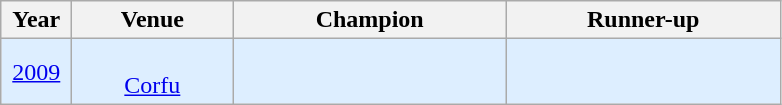<table class="wikitable">
<tr>
<th width=40>Year</th>
<th width=100>Venue</th>
<th width=175>Champion</th>
<th width=175>Runner-up</th>
</tr>
<tr align="center" style="background:#ddeeff">
<td><a href='#'>2009</a></td>
<td><br><a href='#'>Corfu</a></td>
<td></td>
<td></td>
</tr>
</table>
